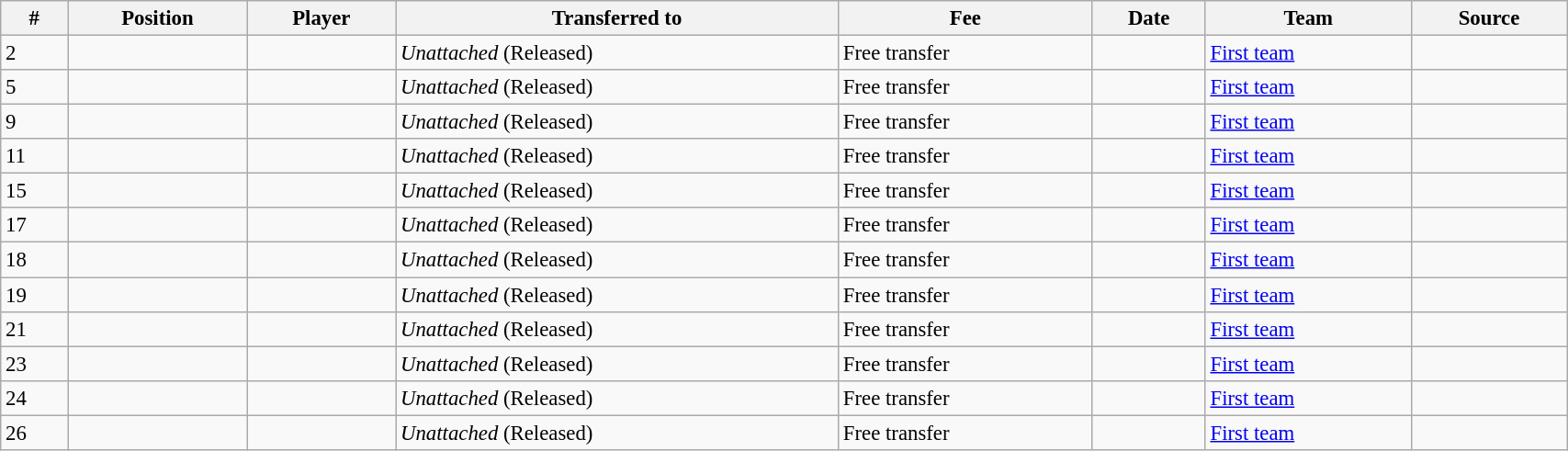<table class="wikitable sortable" style="width:90%; text-align:center; font-size:95%; text-align:left;">
<tr>
<th><strong>#</strong></th>
<th><strong>Position </strong></th>
<th><strong>Player </strong></th>
<th><strong>Transferred to</strong></th>
<th><strong>Fee </strong></th>
<th><strong>Date </strong></th>
<th><strong>Team</strong></th>
<th><strong>Source</strong></th>
</tr>
<tr>
<td>2</td>
<td></td>
<td></td>
<td><em>Unattached</em> (Released)</td>
<td>Free transfer</td>
<td></td>
<td><a href='#'>First team</a></td>
<td></td>
</tr>
<tr>
<td>5</td>
<td></td>
<td></td>
<td><em>Unattached</em> (Released)</td>
<td>Free transfer</td>
<td></td>
<td><a href='#'>First team</a></td>
<td></td>
</tr>
<tr>
<td>9</td>
<td></td>
<td></td>
<td><em>Unattached</em> (Released)</td>
<td>Free transfer</td>
<td></td>
<td><a href='#'>First team</a></td>
<td></td>
</tr>
<tr>
<td>11</td>
<td></td>
<td></td>
<td><em>Unattached</em> (Released)</td>
<td>Free transfer</td>
<td></td>
<td><a href='#'>First team</a></td>
<td></td>
</tr>
<tr>
<td>15</td>
<td></td>
<td></td>
<td><em>Unattached</em> (Released)</td>
<td>Free transfer</td>
<td></td>
<td><a href='#'>First team</a></td>
<td></td>
</tr>
<tr>
<td>17</td>
<td></td>
<td></td>
<td><em>Unattached</em> (Released)</td>
<td>Free transfer</td>
<td></td>
<td><a href='#'>First team</a></td>
<td></td>
</tr>
<tr>
<td>18</td>
<td></td>
<td></td>
<td><em>Unattached</em> (Released)</td>
<td>Free transfer</td>
<td></td>
<td><a href='#'>First team</a></td>
<td></td>
</tr>
<tr>
<td>19</td>
<td></td>
<td></td>
<td><em>Unattached</em> (Released)</td>
<td>Free transfer</td>
<td></td>
<td><a href='#'>First team</a></td>
<td></td>
</tr>
<tr>
<td>21</td>
<td></td>
<td></td>
<td><em>Unattached</em> (Released)</td>
<td>Free transfer</td>
<td></td>
<td><a href='#'>First team</a></td>
<td></td>
</tr>
<tr>
<td>23</td>
<td></td>
<td></td>
<td><em>Unattached</em> (Released)</td>
<td>Free transfer</td>
<td></td>
<td><a href='#'>First team</a></td>
<td></td>
</tr>
<tr>
<td>24</td>
<td></td>
<td></td>
<td><em>Unattached</em> (Released)</td>
<td>Free transfer</td>
<td></td>
<td><a href='#'>First team</a></td>
<td></td>
</tr>
<tr>
<td>26</td>
<td></td>
<td></td>
<td><em>Unattached</em> (Released)</td>
<td>Free transfer</td>
<td></td>
<td><a href='#'>First team</a></td>
<td></td>
</tr>
</table>
